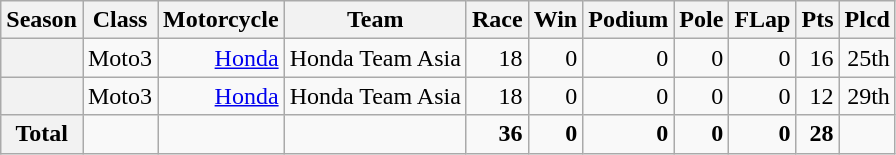<table class="wikitable" style=text-align:right>
<tr>
<th>Season</th>
<th>Class</th>
<th>Motorcycle</th>
<th>Team</th>
<th>Race</th>
<th>Win</th>
<th>Podium</th>
<th>Pole</th>
<th>FLap</th>
<th>Pts</th>
<th>Plcd</th>
</tr>
<tr>
<th></th>
<td>Moto3</td>
<td><a href='#'>Honda</a></td>
<td>Honda Team Asia</td>
<td>18</td>
<td>0</td>
<td>0</td>
<td>0</td>
<td>0</td>
<td>16</td>
<td>25th</td>
</tr>
<tr>
<th></th>
<td>Moto3</td>
<td><a href='#'>Honda</a></td>
<td>Honda Team Asia</td>
<td>18</td>
<td>0</td>
<td>0</td>
<td>0</td>
<td>0</td>
<td>12</td>
<td>29th</td>
</tr>
<tr>
<th>Total</th>
<td></td>
<td></td>
<td></td>
<td><strong>36</strong></td>
<td><strong>0</strong></td>
<td><strong>0</strong></td>
<td><strong>0</strong></td>
<td><strong>0</strong></td>
<td><strong>28</strong></td>
<td></td>
</tr>
</table>
